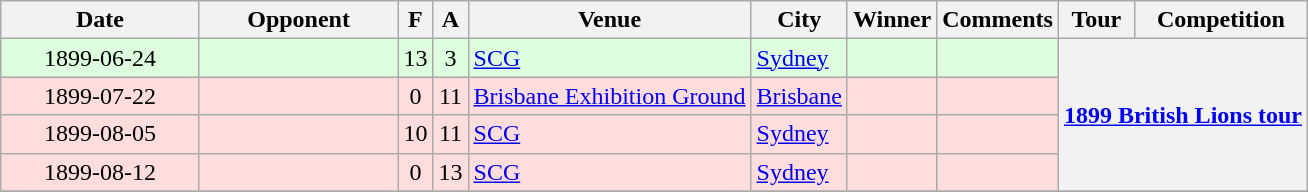<table class="wikitable sortable">
<tr>
<th width=125>Date</th>
<th width=125>Opponent</th>
<th>F</th>
<th>A</th>
<th>Venue</th>
<th>City</th>
<th>Winner</th>
<th>Comments</th>
<th>Tour</th>
<th>Competition</th>
</tr>
<tr bgcolor="#ddffdd">
<td align=center>1899-06-24</td>
<td></td>
<td align=center>13</td>
<td align=center>3</td>
<td><a href='#'>SCG</a></td>
<td> <a href='#'>Sydney</a></td>
<td></td>
<td></td>
<th colspan=2 rowspan=4 align=center><a href='#'>1899 British Lions tour</a></th>
</tr>
<tr bgcolor="#ffdddd">
<td align=center>1899-07-22</td>
<td></td>
<td align=center>0</td>
<td align=center>11</td>
<td><a href='#'>Brisbane Exhibition Ground</a></td>
<td> <a href='#'>Brisbane</a></td>
<td></td>
<td></td>
</tr>
<tr bgcolor="#ffdddd">
<td align=center>1899-08-05</td>
<td></td>
<td align=center>10</td>
<td align=center>11</td>
<td><a href='#'>SCG</a></td>
<td> <a href='#'>Sydney</a></td>
<td></td>
<td></td>
</tr>
<tr bgcolor="#ffdddd">
<td align=center>1899-08-12</td>
<td></td>
<td align=center>0</td>
<td align=center>13</td>
<td><a href='#'>SCG</a></td>
<td> <a href='#'>Sydney</a></td>
<td></td>
<td></td>
</tr>
<tr>
</tr>
</table>
